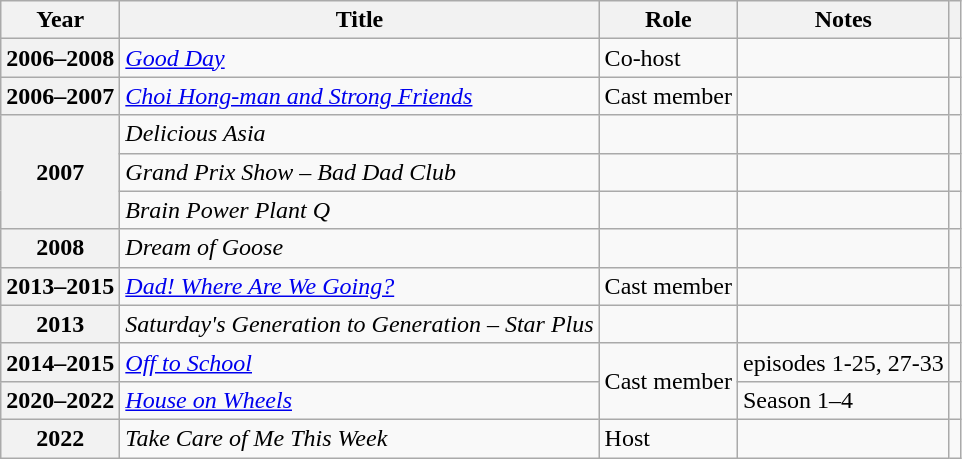<table class="wikitable plainrowheaders sortable">
<tr>
<th scope="col">Year</th>
<th scope="col">Title</th>
<th scope="col">Role</th>
<th scope="col">Notes</th>
<th scope="col" class="unsortable"></th>
</tr>
<tr>
<th scope="row">2006–2008</th>
<td><em><a href='#'>Good Day</a></em></td>
<td>Co-host</td>
<td></td>
<td style="text-align:center"></td>
</tr>
<tr>
<th scope="row">2006–2007</th>
<td><em><a href='#'>Choi Hong-man and Strong Friends</a></em></td>
<td>Cast member</td>
<td></td>
<td style="text-align:center"></td>
</tr>
<tr>
<th scope="row" rowspan="3">2007</th>
<td><em>Delicious Asia</em></td>
<td></td>
<td></td>
<td style="text-align:center"></td>
</tr>
<tr>
<td><em>Grand Prix Show – Bad Dad Club</em> </td>
<td></td>
<td></td>
<td style="text-align:center"></td>
</tr>
<tr>
<td><em>Brain Power Plant Q</em> </td>
<td></td>
<td></td>
<td style="text-align:center"></td>
</tr>
<tr>
<th scope="row">2008</th>
<td><em>Dream of Goose</em> </td>
<td></td>
<td></td>
<td style="text-align:center"></td>
</tr>
<tr>
<th scope="row">2013–2015</th>
<td><em><a href='#'>Dad! Where Are We Going?</a></em></td>
<td>Cast member</td>
<td></td>
<td style="text-align:center"></td>
</tr>
<tr>
<th scope="row">2013</th>
<td><em>Saturday's Generation to Generation – Star Plus</em></td>
<td></td>
<td></td>
<td style="text-align:center"></td>
</tr>
<tr>
<th scope="row">2014–2015</th>
<td><em><a href='#'>Off to School</a></em></td>
<td rowspan="2">Cast member</td>
<td>episodes 1-25, 27-33</td>
<td style="text-align:center"></td>
</tr>
<tr>
<th scope="row">2020–2022</th>
<td><em><a href='#'>House on Wheels</a></em></td>
<td>Season 1–4</td>
<td style="text-align:center"></td>
</tr>
<tr>
<th scope="row">2022</th>
<td><em>Take Care of Me This Week</em></td>
<td>Host</td>
<td></td>
<td style="text-align:center"></td>
</tr>
</table>
